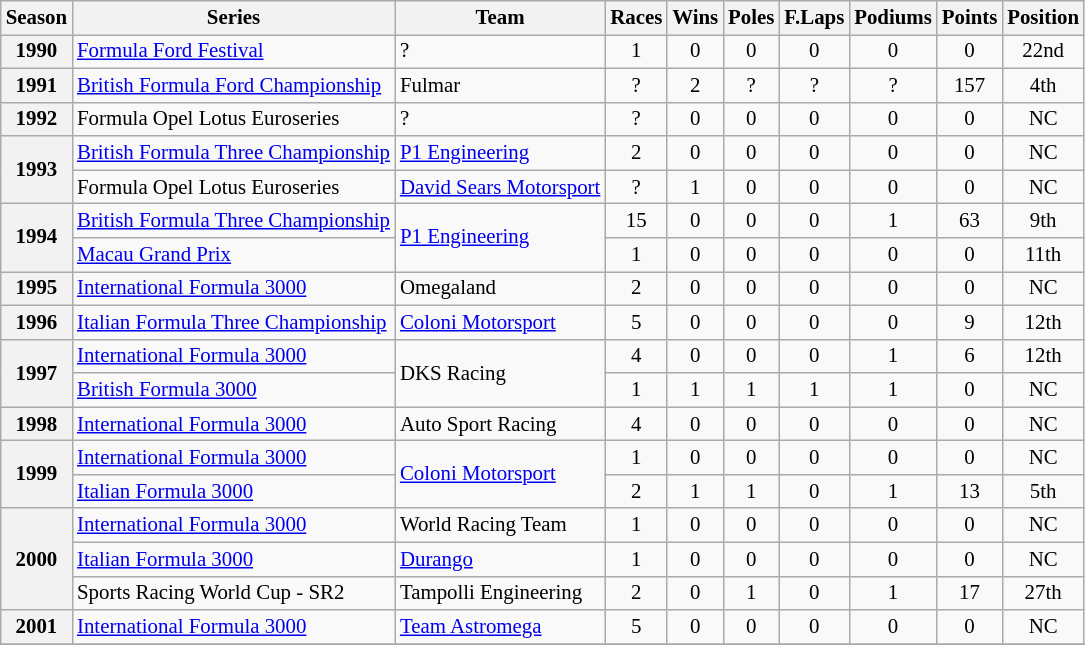<table class="wikitable" style="font-size: 87%; text-align:center">
<tr>
<th>Season</th>
<th>Series</th>
<th>Team</th>
<th>Races</th>
<th>Wins</th>
<th>Poles</th>
<th>F.Laps</th>
<th>Podiums</th>
<th>Points</th>
<th>Position</th>
</tr>
<tr>
<th>1990</th>
<td align=left><a href='#'>Formula Ford Festival</a></td>
<td align=left>?</td>
<td>1</td>
<td>0</td>
<td>0</td>
<td>0</td>
<td>0</td>
<td>0</td>
<td>22nd</td>
</tr>
<tr>
<th>1991</th>
<td align=left><a href='#'>British Formula Ford Championship</a></td>
<td align=left>Fulmar</td>
<td>?</td>
<td>2</td>
<td>?</td>
<td>?</td>
<td>?</td>
<td>157</td>
<td>4th</td>
</tr>
<tr>
<th>1992</th>
<td align=left>Formula Opel Lotus Euroseries</td>
<td align=left>?</td>
<td>?</td>
<td>0</td>
<td>0</td>
<td>0</td>
<td>0</td>
<td>0</td>
<td>NC</td>
</tr>
<tr>
<th rowspan=2>1993</th>
<td align=left><a href='#'>British Formula Three Championship</a></td>
<td align=left><a href='#'>P1 Engineering</a></td>
<td>2</td>
<td>0</td>
<td>0</td>
<td>0</td>
<td>0</td>
<td>0</td>
<td>NC</td>
</tr>
<tr>
<td align=left>Formula Opel Lotus Euroseries</td>
<td align=left><a href='#'>David Sears Motorsport</a></td>
<td>?</td>
<td>1</td>
<td>0</td>
<td>0</td>
<td>0</td>
<td>0</td>
<td>NC</td>
</tr>
<tr>
<th rowspan=2>1994</th>
<td align=left><a href='#'>British Formula Three Championship</a></td>
<td rowspan=2 align=left><a href='#'>P1 Engineering</a></td>
<td>15</td>
<td>0</td>
<td>0</td>
<td>0</td>
<td>1</td>
<td>63</td>
<td>9th</td>
</tr>
<tr>
<td align=left><a href='#'>Macau Grand Prix</a></td>
<td>1</td>
<td>0</td>
<td>0</td>
<td>0</td>
<td>0</td>
<td>0</td>
<td>11th</td>
</tr>
<tr>
<th>1995</th>
<td align=left><a href='#'>International Formula 3000</a></td>
<td align=left>Omegaland</td>
<td>2</td>
<td>0</td>
<td>0</td>
<td>0</td>
<td>0</td>
<td>0</td>
<td>NC</td>
</tr>
<tr>
<th>1996</th>
<td align=left><a href='#'>Italian Formula Three Championship</a></td>
<td align=left><a href='#'>Coloni Motorsport</a></td>
<td>5</td>
<td>0</td>
<td>0</td>
<td>0</td>
<td>0</td>
<td>9</td>
<td>12th</td>
</tr>
<tr>
<th rowspan=2>1997</th>
<td align=left><a href='#'>International Formula 3000</a></td>
<td rowspan=2 align=left>DKS Racing</td>
<td>4</td>
<td>0</td>
<td>0</td>
<td>0</td>
<td>1</td>
<td>6</td>
<td>12th</td>
</tr>
<tr>
<td align=left><a href='#'>British Formula 3000</a></td>
<td>1</td>
<td>1</td>
<td>1</td>
<td>1</td>
<td>1</td>
<td>0</td>
<td>NC</td>
</tr>
<tr>
<th>1998</th>
<td align=left><a href='#'>International Formula 3000</a></td>
<td align=left>Auto Sport Racing</td>
<td>4</td>
<td>0</td>
<td>0</td>
<td>0</td>
<td>0</td>
<td>0</td>
<td>NC</td>
</tr>
<tr>
<th rowspan=2>1999</th>
<td align=left><a href='#'>International Formula 3000</a></td>
<td rowspan=2 align=left><a href='#'>Coloni Motorsport</a></td>
<td>1</td>
<td>0</td>
<td>0</td>
<td>0</td>
<td>0</td>
<td>0</td>
<td>NC</td>
</tr>
<tr>
<td align=left><a href='#'>Italian Formula 3000</a></td>
<td>2</td>
<td>1</td>
<td>1</td>
<td>0</td>
<td>1</td>
<td>13</td>
<td>5th</td>
</tr>
<tr>
<th rowspan=3>2000</th>
<td align=left><a href='#'>International Formula 3000</a></td>
<td align=left>World Racing Team</td>
<td>1</td>
<td>0</td>
<td>0</td>
<td>0</td>
<td>0</td>
<td>0</td>
<td>NC</td>
</tr>
<tr>
<td align=left><a href='#'>Italian Formula 3000</a></td>
<td align=left><a href='#'>Durango</a></td>
<td>1</td>
<td>0</td>
<td>0</td>
<td>0</td>
<td>0</td>
<td>0</td>
<td>NC</td>
</tr>
<tr>
<td align=left>Sports Racing World Cup - SR2</td>
<td align=left>Tampolli Engineering</td>
<td>2</td>
<td>0</td>
<td>1</td>
<td>0</td>
<td>1</td>
<td>17</td>
<td>27th</td>
</tr>
<tr>
<th>2001</th>
<td align=left><a href='#'>International Formula 3000</a></td>
<td align=left><a href='#'>Team Astromega</a></td>
<td>5</td>
<td>0</td>
<td>0</td>
<td>0</td>
<td>0</td>
<td>0</td>
<td>NC</td>
</tr>
<tr>
</tr>
</table>
